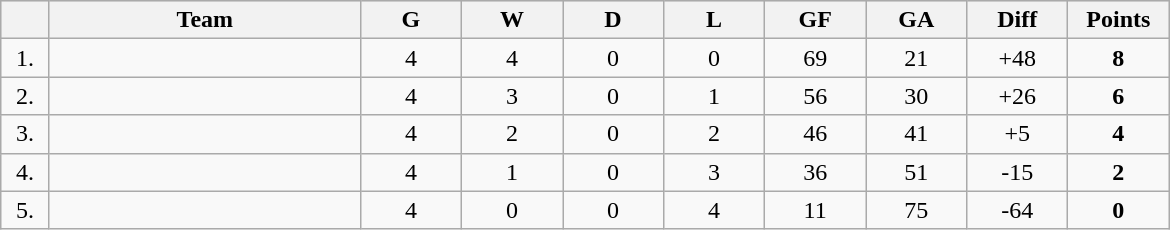<table class=wikitable style="text-align:center">
<tr bgcolor="#DCDCDC">
<th width="25"></th>
<th width="200">Team</th>
<th width="60">G</th>
<th width="60">W</th>
<th width="60">D</th>
<th width="60">L</th>
<th width="60">GF</th>
<th width="60">GA</th>
<th width="60">Diff</th>
<th width="60">Points</th>
</tr>
<tr bgcolor=>
<td>1.</td>
<td align=left></td>
<td>4</td>
<td>4</td>
<td>0</td>
<td>0</td>
<td>69</td>
<td>21</td>
<td>+48</td>
<td><strong>8</strong></td>
</tr>
<tr bgcolor=>
<td>2.</td>
<td align=left></td>
<td>4</td>
<td>3</td>
<td>0</td>
<td>1</td>
<td>56</td>
<td>30</td>
<td>+26</td>
<td><strong>6</strong></td>
</tr>
<tr bgcolor=>
<td>3.</td>
<td align=left></td>
<td>4</td>
<td>2</td>
<td>0</td>
<td>2</td>
<td>46</td>
<td>41</td>
<td>+5</td>
<td><strong>4</strong></td>
</tr>
<tr bgcolor=>
<td>4.</td>
<td align=left></td>
<td>4</td>
<td>1</td>
<td>0</td>
<td>3</td>
<td>36</td>
<td>51</td>
<td>-15</td>
<td><strong>2</strong></td>
</tr>
<tr bgcolor=>
<td>5.</td>
<td align=left></td>
<td>4</td>
<td>0</td>
<td>0</td>
<td>4</td>
<td>11</td>
<td>75</td>
<td>-64</td>
<td><strong>0</strong></td>
</tr>
</table>
